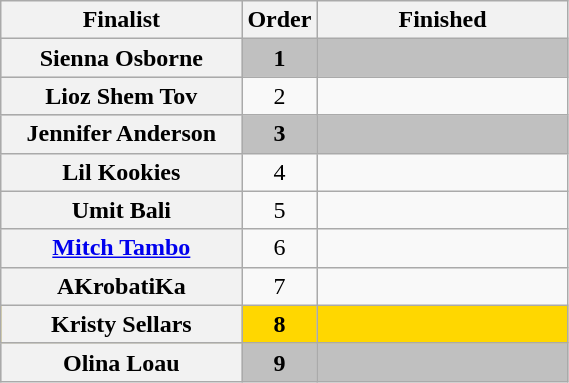<table class="wikitable sortable plainrowheaders" style="text-align:center; width:30%;">
<tr>
<th " class="unsortable style="width:15em;">Finalist</th>
<th data-sort-type="number" style="width:1em;">Order</th>
<th data-sort-type="number" style="width:10em;">Finished</th>
</tr>
<tr style="background:silver;">
<th scope="row"><strong>Sienna Osborne</strong></th>
<td><strong>1</strong></td>
<td><strong></strong></td>
</tr>
<tr>
<th scope="row">Lioz Shem Tov</th>
<td>2</td>
<td></td>
</tr>
<tr style="background:silver;">
<th scope="row"><strong>Jennifer Anderson</strong></th>
<td><strong>3</strong></td>
<td><strong></strong></td>
</tr>
<tr>
<th scope="row">Lil Kookies</th>
<td>4</td>
<td></td>
</tr>
<tr>
<th scope="row">Umit Bali</th>
<td>5</td>
<td></td>
</tr>
<tr>
<th scope="row"><a href='#'>Mitch Tambo</a></th>
<td>6</td>
<td></td>
</tr>
<tr>
<th scope="row">AKrobatiKa</th>
<td>7</td>
<td></td>
</tr>
<tr style="background:gold;">
<th scope="row"><strong>Kristy Sellars</strong></th>
<td><strong>8</strong></td>
<td><strong></strong></td>
</tr>
<tr style="background:silver;">
<th scope="row"><strong>Olina Loau</strong></th>
<td><strong>9</strong></td>
<td><strong></strong></td>
</tr>
</table>
